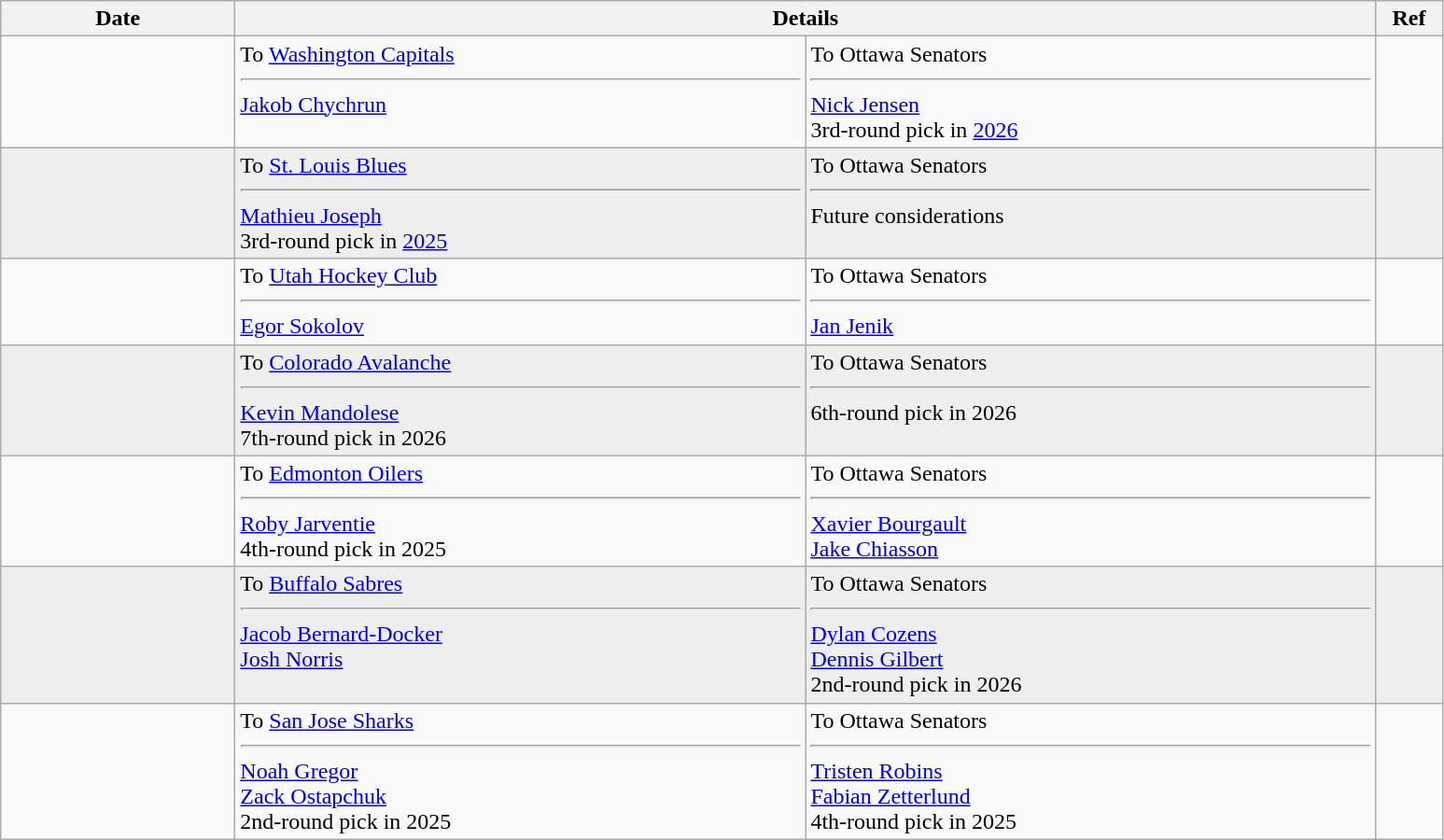<table class="wikitable">
<tr>
<th style="width: 10em;">Date</th>
<th colspan=2>Details</th>
<th style="width: 2.5em;">Ref</th>
</tr>
<tr>
<td></td>
<td style="width: 25em;" valign="top">To <a href='#'>Washington Capitals</a><hr><a href='#'>Jakob Chychrun</a></td>
<td style="width: 25em;" valign="top">To Ottawa Senators<hr><a href='#'>Nick Jensen</a><br>3rd-round pick in <a href='#'>2026</a></td>
<td></td>
</tr>
<tr bgcolor="eeeeee">
<td></td>
<td style="width: 25em;" valign="top">To <a href='#'>St. Louis Blues</a><hr><a href='#'>Mathieu Joseph</a><br>3rd-round pick in <a href='#'>2025</a></td>
<td style="width: 25em;" valign="top">To Ottawa Senators<hr>Future considerations</td>
<td></td>
</tr>
<tr>
<td></td>
<td style="width: 25em;" valign="top">To <a href='#'>Utah Hockey Club</a><hr><a href='#'>Egor Sokolov</a></td>
<td style="width: 25em;" valign="top">To Ottawa Senators<hr><a href='#'>Jan Jenik</a></td>
<td></td>
</tr>
<tr bgcolor="eeeeee">
<td></td>
<td style="width: 25em;" valign="top">To <a href='#'>Colorado Avalanche</a><hr><a href='#'>Kevin Mandolese</a><br>7th-round pick in 2026</td>
<td style="width: 25em;" valign="top">To Ottawa Senators<hr>6th-round pick in 2026</td>
<td></td>
</tr>
<tr>
<td></td>
<td style="width: 25em;" valign="top">To <a href='#'>Edmonton Oilers</a><hr><a href='#'>Roby Jarventie</a><br>4th-round pick in 2025</td>
<td style="width: 25em;" valign="top">To Ottawa Senators<hr><a href='#'>Xavier Bourgault</a><br><a href='#'>Jake Chiasson</a></td>
<td></td>
</tr>
<tr bgcolor="eeeeee">
<td></td>
<td style="width: 25em;" valign="top">To <a href='#'>Buffalo Sabres</a><hr><a href='#'>Jacob Bernard-Docker</a><br><a href='#'>Josh Norris</a></td>
<td style="width: 25em;" valign="top">To Ottawa Senators<hr><a href='#'>Dylan Cozens</a><br><a href='#'>Dennis Gilbert</a><br>2nd-round pick in 2026</td>
<td></td>
</tr>
<tr>
<td></td>
<td style="width: 25em;" valign="top">To <a href='#'>San Jose Sharks</a><hr><a href='#'>Noah Gregor</a><br><a href='#'>Zack Ostapchuk</a><br>2nd-round pick in 2025</td>
<td style="width: 25em;" valign="top">To Ottawa Senators<hr><a href='#'>Tristen Robins</a><br><a href='#'>Fabian Zetterlund</a><br>4th-round pick in 2025</td>
<td></td>
</tr>
</table>
